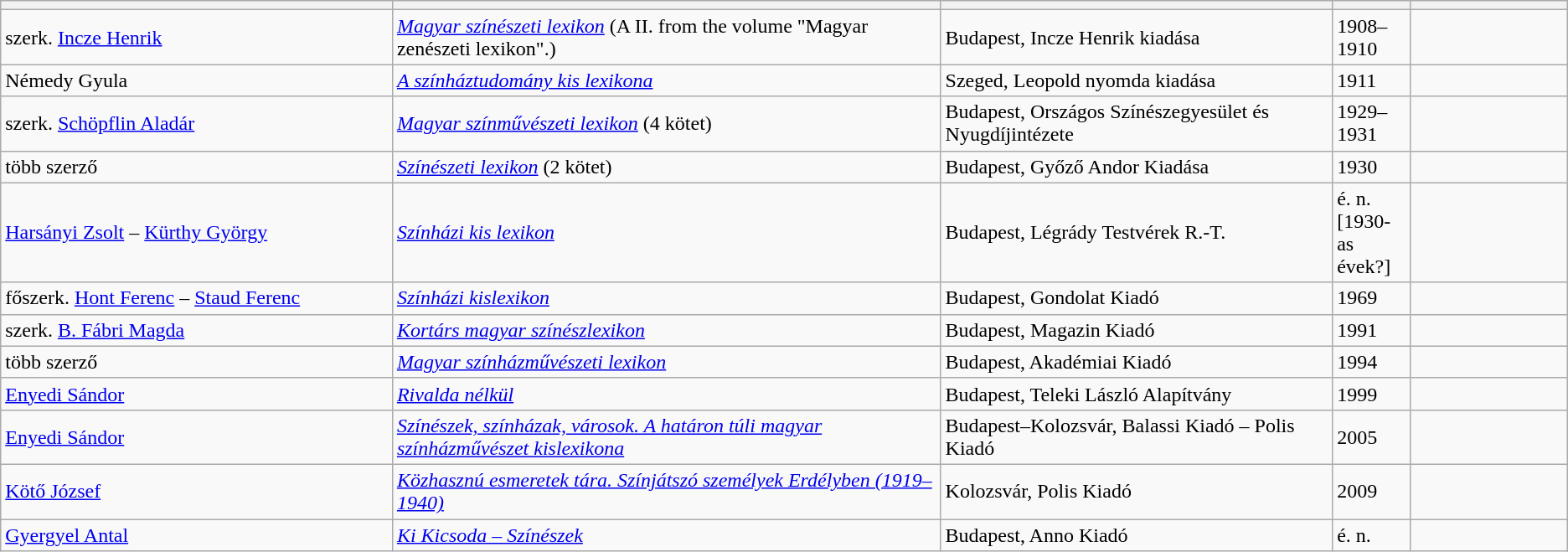<table class="wikitable sortable">
<tr>
<th bgcolor="#DAA520" width="25%"></th>
<th bgcolor="#DAA520" width="35%"></th>
<th bgcolor="#DAA520" width="25%"></th>
<th bgcolor="#DAA520" width="5%"></th>
<th bgcolor="#DAA520" width="10%"></th>
</tr>
<tr>
<td>szerk. <a href='#'>Incze Henrik</a></td>
<td><em><a href='#'>Magyar színészeti lexikon</a></em> (A II. from the volume "Magyar zenészeti lexikon".)</td>
<td>Budapest, Incze Henrik kiadása</td>
<td>1908–1910</td>
<td></td>
</tr>
<tr>
<td>Némedy Gyula</td>
<td><em><a href='#'>A színháztudomány kis lexikona</a></em></td>
<td>Szeged, Leopold nyomda kiadása</td>
<td>1911</td>
</tr>
<tr>
<td>szerk. <a href='#'>Schöpflin Aladár</a></td>
<td><em><a href='#'>Magyar színművészeti lexikon</a></em> (4 kötet)</td>
<td>Budapest, Országos Színészegyesület és Nyugdíjintézete</td>
<td>1929–1931</td>
<td></td>
</tr>
<tr>
<td>több szerző</td>
<td><em><a href='#'>Színészeti lexikon</a></em> (2 kötet)</td>
<td>Budapest, Győző Andor Kiadása</td>
<td>1930</td>
</tr>
<tr>
<td><a href='#'>Harsányi Zsolt</a> – <a href='#'>Kürthy György</a></td>
<td><em><a href='#'>Színházi kis lexikon</a></em></td>
<td>Budapest, Légrády Testvérek R.-T.</td>
<td>é. n. [1930-as évek?]</td>
<td></td>
</tr>
<tr>
<td>főszerk. <a href='#'>Hont Ferenc</a> – <a href='#'>Staud Ferenc</a></td>
<td><em><a href='#'>Színházi kislexikon</a></em></td>
<td>Budapest, Gondolat Kiadó</td>
<td>1969</td>
<td></td>
</tr>
<tr>
<td>szerk. <a href='#'>B. Fábri Magda</a></td>
<td><em><a href='#'>Kortárs magyar színészlexikon</a></em></td>
<td>Budapest, Magazin Kiadó</td>
<td>1991</td>
<td></td>
</tr>
<tr>
<td>több szerző</td>
<td><em><a href='#'>Magyar színházművészeti lexikon</a></em></td>
<td>Budapest, Akadémiai Kiadó</td>
<td>1994</td>
<td></td>
</tr>
<tr>
<td><a href='#'>Enyedi Sándor</a></td>
<td><em><a href='#'>Rivalda nélkül</a></em></td>
<td>Budapest, Teleki László Alapítvány</td>
<td>1999</td>
<td></td>
</tr>
<tr>
<td><a href='#'>Enyedi Sándor</a></td>
<td><em><a href='#'>Színészek, színházak, városok. A határon túli magyar színházművészet kislexikona</a></em></td>
<td>Budapest–Kolozsvár, Balassi Kiadó – Polis Kiadó</td>
<td>2005</td>
<td></td>
</tr>
<tr>
<td><a href='#'>Kötő József</a></td>
<td><em><a href='#'>Közhasznú esmeretek tára. Színjátszó személyek Erdélyben (1919–1940)</a></em></td>
<td>Kolozsvár, Polis Kiadó</td>
<td>2009</td>
<td></td>
</tr>
<tr>
<td><a href='#'>Gyergyel Antal</a></td>
<td><em><a href='#'>Ki Kicsoda – Színészek</a></em></td>
<td>Budapest, Anno Kiadó</td>
<td>é. n.</td>
<td></td>
</tr>
</table>
